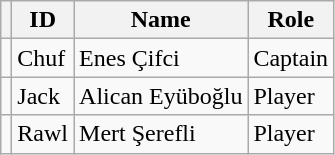<table class="wikitable">
<tr>
<th></th>
<th>ID</th>
<th>Name</th>
<th>Role</th>
</tr>
<tr>
<td></td>
<td>Chuf</td>
<td>Enes Çifci</td>
<td>Captain</td>
</tr>
<tr>
<td></td>
<td>Jack</td>
<td>Alican Eyüboğlu</td>
<td>Player</td>
</tr>
<tr>
<td></td>
<td>Rawl</td>
<td>Mert Şerefli</td>
<td>Player</td>
</tr>
</table>
